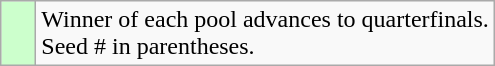<table class="wikitable">
<tr>
<td style="background:#cfc;">    </td>
<td>Winner of each pool advances to quarterfinals.<br>Seed # in parentheses.</td>
</tr>
</table>
